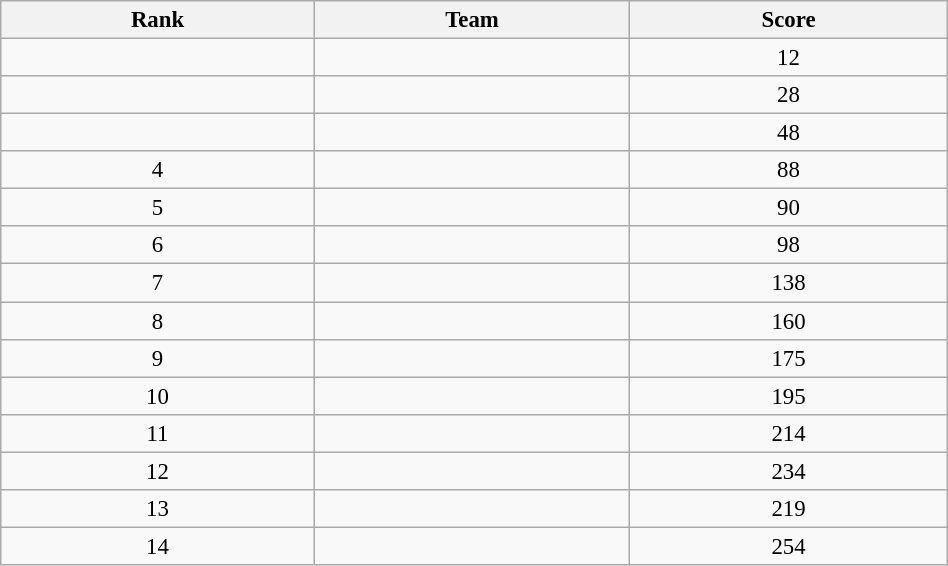<table class="wikitable sortable" style=" text-align:center; font-size:95%;" width="50%">
<tr>
<th>Rank</th>
<th>Team</th>
<th>Score</th>
</tr>
<tr>
<td align=center></td>
<td align=left></td>
<td>12</td>
</tr>
<tr>
<td align=center></td>
<td align=left></td>
<td>28</td>
</tr>
<tr>
<td align=center></td>
<td align=left></td>
<td>48</td>
</tr>
<tr>
<td>4</td>
<td align=left></td>
<td>88</td>
</tr>
<tr>
<td>5</td>
<td align=left></td>
<td>90</td>
</tr>
<tr>
<td>6</td>
<td align=left></td>
<td>98</td>
</tr>
<tr>
<td>7</td>
<td align=left></td>
<td>138</td>
</tr>
<tr>
<td>8</td>
<td align=left></td>
<td>160</td>
</tr>
<tr>
<td>9</td>
<td align=left></td>
<td>175</td>
</tr>
<tr>
<td>10</td>
<td align=left></td>
<td>195</td>
</tr>
<tr>
<td>11</td>
<td align=left></td>
<td>214</td>
</tr>
<tr>
<td>12</td>
<td align=left></td>
<td>234</td>
</tr>
<tr>
<td>13</td>
<td align=left></td>
<td>219</td>
</tr>
<tr>
<td>14</td>
<td align=left></td>
<td>254</td>
</tr>
</table>
